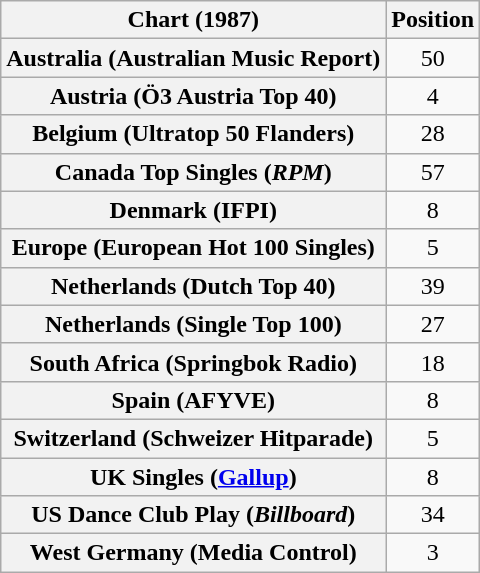<table class="wikitable sortable plainrowheaders" style="text-align:center">
<tr>
<th scope="col">Chart (1987)</th>
<th scope="col">Position</th>
</tr>
<tr>
<th scope="row">Australia (Australian Music Report)</th>
<td>50</td>
</tr>
<tr>
<th scope="row">Austria (Ö3 Austria Top 40)</th>
<td>4</td>
</tr>
<tr>
<th scope="row">Belgium (Ultratop 50 Flanders)</th>
<td>28</td>
</tr>
<tr>
<th scope="row">Canada Top Singles (<em>RPM</em>)</th>
<td>57</td>
</tr>
<tr>
<th scope="row">Denmark (IFPI)</th>
<td>8</td>
</tr>
<tr>
<th scope="row">Europe (European Hot 100 Singles)</th>
<td>5</td>
</tr>
<tr>
<th scope="row">Netherlands (Dutch Top 40)</th>
<td>39</td>
</tr>
<tr>
<th scope="row">Netherlands (Single Top 100)</th>
<td>27</td>
</tr>
<tr>
<th scope="row">South Africa (Springbok Radio)</th>
<td>18</td>
</tr>
<tr>
<th scope="row">Spain (AFYVE)</th>
<td>8</td>
</tr>
<tr>
<th scope="row">Switzerland (Schweizer Hitparade)</th>
<td>5</td>
</tr>
<tr>
<th scope="row">UK Singles (<a href='#'>Gallup</a>)</th>
<td>8</td>
</tr>
<tr>
<th scope="row">US Dance Club Play (<em>Billboard</em>)</th>
<td>34</td>
</tr>
<tr>
<th scope="row">West Germany (Media Control)</th>
<td>3</td>
</tr>
</table>
